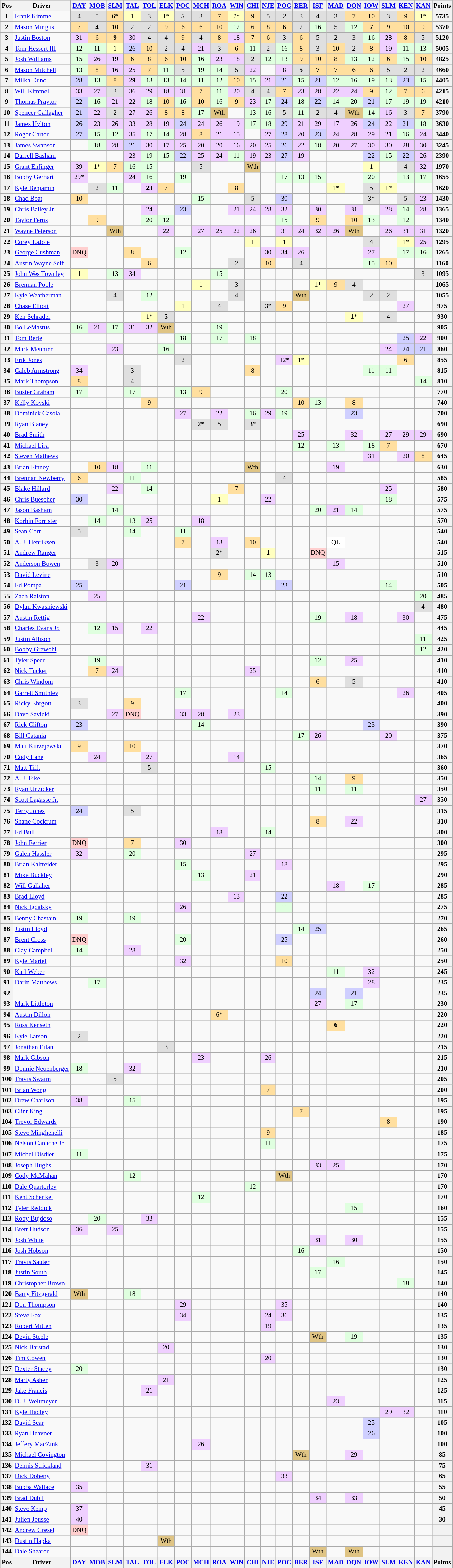<table class="wikitable" style="font-size:80%; text-align:center;">
<tr valign="top">
<th valign="middle">Pos</th>
<th valign="middle">Driver</th>
<th><a href='#'>DAY</a></th>
<th><a href='#'>MOB</a></th>
<th><a href='#'>SLM</a></th>
<th><a href='#'>TAL</a></th>
<th><a href='#'>TOL</a></th>
<th><a href='#'>ELK</a></th>
<th><a href='#'>POC</a></th>
<th><a href='#'>MCH</a></th>
<th><a href='#'>ROA</a></th>
<th><a href='#'>WIN</a></th>
<th><a href='#'>CHI</a></th>
<th><a href='#'>NJE</a></th>
<th><a href='#'>POC</a></th>
<th><a href='#'>BER</a></th>
<th><a href='#'>ISF</a></th>
<th><a href='#'>MAD</a></th>
<th><a href='#'>DQN</a></th>
<th><a href='#'>IOW</a></th>
<th><a href='#'>SLM</a></th>
<th><a href='#'>KEN</a></th>
<th><a href='#'>KAN</a></th>
<th valign="center">Points</th>
</tr>
<tr>
<th>1</th>
<td align="left"><a href='#'>Frank Kimmel</a></td>
<td style="background:#DFDFDF;">4</td>
<td style="background:#DFDFDF;">5</td>
<td style="background:#FFDF9F;">6*</td>
<td style="background:#FFFFBF;">1</td>
<td style="background:#DFDFDF;">3</td>
<td style="background:#FFFFBF;">1*</td>
<td style="background:#DFDFDF;"><em>3</em></td>
<td style="background:#DFDFDF;">3</td>
<td style="background:#FFDF9F;">7</td>
<td style="background:#FFFFBF;"><em>1</em>*</td>
<td style="background:#FFDF9F;">9</td>
<td style="background:#DFDFDF;">5</td>
<td style="background:#DFDFDF;"><em>2</em></td>
<td style="background:#DFDFDF;">3</td>
<td style="background:#DFDFDF;">4</td>
<td style="background:#DFDFDF;">3</td>
<td style="background:#FFDF9F;">7</td>
<td style="background:#FFDF9F;">10</td>
<td style="background:#DFDFDF;">3</td>
<td style="background:#FFDF9F;"><em>9</em></td>
<td style="background:#FFFFBF;">1*</td>
<th>5735</th>
</tr>
<tr>
<th>2</th>
<td align="left"><a href='#'>Mason Mingus</a></td>
<td style="background:#FFDF9F;">7</td>
<td style="background:#DFDFDF;"><strong>4</strong></td>
<td style="background:#FFDF9F;">10</td>
<td style="background:#DFDFDF;">2</td>
<td style="background:#DFDFDF;">2</td>
<td style="background:#FFDF9F;">9</td>
<td style="background:#FFDF9F;">6</td>
<td style="background:#FFDF9F;">6</td>
<td style="background:#FFDF9F;">10</td>
<td style="background:#DFFFDF;">12</td>
<td style="background:#FFDF9F;">6</td>
<td style="background:#FFDF9F;">8</td>
<td style="background:#FFDF9F;">6</td>
<td style="background:#DFDFDF;">2</td>
<td style="background:#DFFFDF;">16</td>
<td style="background:#DFDFDF;">5</td>
<td style="background:#DFFFDF;">12</td>
<td style="background:#FFDF9F;"><strong>7</strong></td>
<td style="background:#FFDF9F;">9</td>
<td style="background:#FFDF9F;">10</td>
<td style="background:#FFDF9F;">9</td>
<th>5370</th>
</tr>
<tr>
<th>3</th>
<td align="left"><a href='#'>Justin Boston</a></td>
<td style="background:#EFCFFF;">31</td>
<td style="background:#FFDF9F;">6</td>
<td style="background:#FFDF9F;"><strong>9</strong></td>
<td style="background:#EFCFFF;">30</td>
<td style="background:#DFDFDF;">4</td>
<td style="background:#DFDFDF;">4</td>
<td style="background:#FFDF9F;">9</td>
<td style="background:#DFDFDF;">4</td>
<td style="background:#FFDF9F;">8</td>
<td style="background:#EFCFFF;">18</td>
<td style="background:#FFDF9F;">7</td>
<td style="background:#FFDF9F;">6</td>
<td style="background:#DFDFDF;">3</td>
<td style="background:#FFDF9F;">6</td>
<td style="background:#DFDFDF;">5</td>
<td style="background:#DFDFDF;">2</td>
<td style="background:#DFDFDF;">3</td>
<td style="background:#DFFFDF;">16</td>
<td style="background:#EFCFFF;"><strong>23</strong></td>
<td style="background:#FFDF9F;">8</td>
<td style="background:#DFDFDF;">5</td>
<th>5120</th>
</tr>
<tr>
<th>4</th>
<td align="left"><a href='#'>Tom Hessert III</a></td>
<td style="background:#DFFFDF;">12</td>
<td style="background:#DFFFDF;">11</td>
<td style="background:#FFFFBF;">1</td>
<td style="background:#CFCFFF;">26</td>
<td style="background:#FFDF9F;">10</td>
<td style="background:#DFDFDF;">2</td>
<td style="background:#DFDFDF;">4</td>
<td style="background:#EFCFFF;">21</td>
<td style="background:#DFDFDF;">3</td>
<td style="background:#FFDF9F;">6</td>
<td style="background:#DFFFDF;">11</td>
<td style="background:#DFDFDF;">2</td>
<td style="background:#DFFFDF;">16</td>
<td style="background:#FFDF9F;">8</td>
<td style="background:#DFDFDF;">3</td>
<td style="background:#FFDF9F;">10</td>
<td style="background:#DFDFDF;">2</td>
<td style="background:#FFDF9F;">8</td>
<td style="background:#EFCFFF;">19</td>
<td style="background:#DFFFDF;">11</td>
<td style="background:#DFFFDF;">13</td>
<th>5005</th>
</tr>
<tr>
<th>5</th>
<td align="left"><a href='#'>Josh Williams</a></td>
<td style="background:#DFFFDF;">15</td>
<td style="background:#EFCFFF;">26</td>
<td style="background:#EFCFFF;">19</td>
<td style="background:#FFDF9F;">6</td>
<td style="background:#FFDF9F;">8</td>
<td style="background:#FFDF9F;">6</td>
<td style="background:#FFDF9F;">10</td>
<td style="background:#DFFFDF;">16</td>
<td style="background:#EFCFFF;">23</td>
<td style="background:#EFCFFF;">18</td>
<td style="background:#DFDFDF;">2</td>
<td style="background:#DFFFDF;">12</td>
<td style="background:#DFFFDF;">13</td>
<td style="background:#FFDF9F;">9</td>
<td style="background:#FFDF9F;">10</td>
<td style="background:#FFDF9F;">8</td>
<td style="background:#DFFFDF;">13</td>
<td style="background:#DFFFDF;">12</td>
<td style="background:#FFDF9F;">6</td>
<td style="background:#DFFFDF;">15</td>
<td style="background:#FFDF9F;">10</td>
<th>4825</th>
</tr>
<tr>
<th>6</th>
<td align="left"><a href='#'>Mason Mitchell</a></td>
<td style="background:#DFFFDF;">13</td>
<td style="background:#FFDF9F;">8</td>
<td style="background:#EFCFFF;">16</td>
<td style="background:#EFCFFF;">25</td>
<td style="background:#FFDF9F;">7</td>
<td style="background:#DFFFDF;">11</td>
<td style="background:#DFDFDF;">5</td>
<td style="background:#DFFFDF;">19</td>
<td style="background:#DFFFDF;">14</td>
<td style="background:#DFDFDF;">5</td>
<td style="background:#EFCFFF;">22</td>
<td></td>
<td style="background:#EFCFFF;">8</td>
<td style="background:#DFDFDF;"><strong>5</strong></td>
<td style="background:#FFDF9F;"><strong>7</strong></td>
<td style="background:#FFDF9F;">7</td>
<td style="background:#FFDF9F;">6</td>
<td style="background:#FFDF9F;">6</td>
<td style="background:#DFDFDF;">5</td>
<td style="background:#DFDFDF;">2</td>
<td style="background:#DFDFDF;">2</td>
<th>4660</th>
</tr>
<tr>
<th>7</th>
<td align="left"><a href='#'>Milka Duno</a></td>
<td style="background:#CFCFFF;">28</td>
<td style="background:#DFFFDF;">13</td>
<td style="background:#FFDF9F;">8</td>
<td style="background:#EFCFFF;"><strong>29</strong></td>
<td style="background:#DFFFDF;">13</td>
<td style="background:#DFFFDF;">13</td>
<td style="background:#DFFFDF;">14</td>
<td style="background:#DFFFDF;">11</td>
<td style="background:#DFFFDF;">12</td>
<td style="background:#FFDF9F;">10</td>
<td style="background:#DFFFDF;">15</td>
<td style="background:#EFCFFF;">21</td>
<td style="background:#CFCFFF;">21</td>
<td style="background:#DFFFDF;">15</td>
<td style="background:#CFCFFF;">21</td>
<td style="background:#DFFFDF;">12</td>
<td style="background:#DFFFDF;">16</td>
<td style="background:#DFFFDF;">19</td>
<td style="background:#DFFFDF;">13</td>
<td style="background:#CFCFFF;">23</td>
<td style="background:#DFFFDF;">15</td>
<th>4405</th>
</tr>
<tr>
<th>8</th>
<td align="left"><a href='#'>Will Kimmel</a></td>
<td style="background:#EFCFFF;">33</td>
<td style="background:#EFCFFF;">27</td>
<td style="background:#DFDFDF;">3</td>
<td style="background:#EFCFFF;">36</td>
<td style="background:#EFCFFF;">29</td>
<td style="background:#EFCFFF;">18</td>
<td style="background:#EFCFFF;">31</td>
<td style="background:#FFDF9F;">7</td>
<td style="background:#DFFFDF;">11</td>
<td style="background:#EFCFFF;">20</td>
<td style="background:#DFDFDF;">4</td>
<td style="background:#DFDFDF;">4</td>
<td style="background:#FFDF9F;">7</td>
<td style="background:#EFCFFF;">23</td>
<td style="background:#EFCFFF;">28</td>
<td style="background:#EFCFFF;">22</td>
<td style="background:#EFCFFF;">24</td>
<td style="background:#FFDF9F;">9</td>
<td style="background:#DFFFDF;">12</td>
<td style="background:#FFDF9F;">7</td>
<td style="background:#FFDF9F;">6</td>
<th>4215</th>
</tr>
<tr>
<th>9</th>
<td align="left"><a href='#'>Thomas Praytor</a></td>
<td style="background:#CFCFFF;">22</td>
<td style="background:#DFFFDF;">16</td>
<td style="background:#EFCFFF;">21</td>
<td style="background:#EFCFFF;">22</td>
<td style="background:#DFFFDF;">18</td>
<td style="background:#FFDF9F;">10</td>
<td style="background:#DFFFDF;">16</td>
<td style="background:#FFDF9F;">10</td>
<td style="background:#DFFFDF;">16</td>
<td style="background:#FFDF9F;">9</td>
<td style="background:#EFCFFF;">23</td>
<td style="background:#DFFFDF;">17</td>
<td style="background:#CFCFFF;">24</td>
<td style="background:#DFFFDF;">18</td>
<td style="background:#CFCFFF;">22</td>
<td style="background:#DFFFDF;">14</td>
<td style="background:#DFFFDF;">20</td>
<td style="background:#CFCFFF;">21</td>
<td style="background:#DFFFDF;">17</td>
<td style="background:#DFFFDF;">19</td>
<td style="background:#DFFFDF;">19</td>
<th>4210</th>
</tr>
<tr>
<th>10</th>
<td align="left"><a href='#'>Spencer Gallagher</a></td>
<td style="background:#CFCFFF;">21</td>
<td style="background:#EFCFFF;">22</td>
<td style="background:#DFDFDF;">2</td>
<td style="background:#EFCFFF;">27</td>
<td style="background:#EFCFFF;">26</td>
<td style="background:#FFDF9F;">8</td>
<td style="background:#FFDF9F;">8</td>
<td style="background:#DFFFDF;">17</td>
<td style="background:#DFC484;">Wth</td>
<td></td>
<td style="background:#DFFFDF;">13</td>
<td style="background:#DFFFDF;">16</td>
<td style="background:#DFDFDF;">5</td>
<td style="background:#DFFFDF;">11</td>
<td style="background:#DFDFDF;">2</td>
<td style="background:#DFDFDF;">4</td>
<td style="background:#DFC484;">Wth</td>
<td style="background:#DFFFDF;">14</td>
<td style="background:#EFCFFF;">16</td>
<td style="background:#DFDFDF;">3</td>
<td style="background:#FFDF9F;">7</td>
<th>3790</th>
</tr>
<tr>
<th>11</th>
<td align="left"><a href='#'>James Hylton</a></td>
<td style="background:#CFCFFF;">26</td>
<td style="background:#EFCFFF;">23</td>
<td style="background:#EFCFFF;">26</td>
<td style="background:#EFCFFF;">33</td>
<td style="background:#EFCFFF;">28</td>
<td style="background:#EFCFFF;">19</td>
<td style="background:#CFCFFF;">24</td>
<td style="background:#EFCFFF;">24</td>
<td style="background:#EFCFFF;">26</td>
<td style="background:#EFCFFF;">19</td>
<td style="background:#DFFFDF;">17</td>
<td style="background:#DFFFDF;">18</td>
<td style="background:#CFCFFF;">29</td>
<td style="background:#EFCFFF;">21</td>
<td style="background:#EFCFFF;">29</td>
<td style="background:#EFCFFF;">17</td>
<td style="background:#EFCFFF;">26</td>
<td style="background:#CFCFFF;">24</td>
<td style="background:#EFCFFF;">22</td>
<td style="background:#CFCFFF;">21</td>
<td style="background:#DFFFDF;">18</td>
<th>3630</th>
</tr>
<tr>
<th>12</th>
<td align="left"><a href='#'>Roger Carter</a></td>
<td style="background:#CFCFFF;">27</td>
<td style="background:#DFFFDF;">15</td>
<td style="background:#DFFFDF;">12</td>
<td style="background:#EFCFFF;">35</td>
<td style="background:#DFFFDF;">17</td>
<td style="background:#DFFFDF;">14</td>
<td style="background:#EFCFFF;">28</td>
<td style="background:#FFDF9F;">8</td>
<td style="background:#EFCFFF;">21</td>
<td style="background:#EFCFFF;">15</td>
<td></td>
<td style="background:#EFCFFF;">27</td>
<td style="background:#CFCFFF;">28</td>
<td style="background:#EFCFFF;">20</td>
<td style="background:#CFCFFF;">23</td>
<td style="background:#EFCFFF;">24</td>
<td style="background:#EFCFFF;">28</td>
<td style="background:#EFCFFF;">29</td>
<td style="background:#EFCFFF;">21</td>
<td style="background:#DFFFDF;">16</td>
<td style="background:#EFCFFF;">24</td>
<th>3440</th>
</tr>
<tr>
<th>13</th>
<td align="left"><a href='#'>James Swanson</a></td>
<td></td>
<td style="background:#DFFFDF;">18</td>
<td style="background:#EFCFFF;">28</td>
<td style="background:#CFCFFF;">21</td>
<td style="background:#EFCFFF;">30</td>
<td style="background:#EFCFFF;">17</td>
<td style="background:#EFCFFF;">25</td>
<td style="background:#EFCFFF;">20</td>
<td style="background:#EFCFFF;">20</td>
<td style="background:#EFCFFF;">16</td>
<td style="background:#EFCFFF;">20</td>
<td style="background:#EFCFFF;">25</td>
<td style="background:#CFCFFF;">26</td>
<td style="background:#EFCFFF;">22</td>
<td style="background:#DFFFDF;">18</td>
<td style="background:#EFCFFF;">20</td>
<td style="background:#EFCFFF;">27</td>
<td style="background:#EFCFFF;">30</td>
<td style="background:#EFCFFF;">30</td>
<td style="background:#EFCFFF;">28</td>
<td style="background:#EFCFFF;">30</td>
<th>3245</th>
</tr>
<tr>
<th>14</th>
<td align="left"><a href='#'>Darrell Basham</a></td>
<td></td>
<td></td>
<td></td>
<td style="background:#EFCFFF;">23</td>
<td style="background:#DFFFDF;">19</td>
<td style="background:#DFFFDF;">15</td>
<td style="background:#CFCFFF;">22</td>
<td style="background:#EFCFFF;">25</td>
<td style="background:#EFCFFF;">24</td>
<td style="background:#DFFFDF;">11</td>
<td style="background:#EFCFFF;">19</td>
<td style="background:#EFCFFF;">23</td>
<td style="background:#CFCFFF;">27</td>
<td style="background:#EFCFFF;">19</td>
<td></td>
<td></td>
<td></td>
<td style="background:#CFCFFF;">22</td>
<td style="background:#DFFFDF;">15</td>
<td style="background:#CFCFFF;">22</td>
<td style="background:#EFCFFF;">26</td>
<th>2390</th>
</tr>
<tr>
<th>15</th>
<td align="left"><a href='#'>Grant Enfinger</a></td>
<td style="background:#EFCFFF;">39</td>
<td style="background:#FFFFBF;">1*</td>
<td style="background:#FFDF9F;">7</td>
<td style="background:#DFFFDF;">16</td>
<td style="background:#DFFFDF;">15</td>
<td></td>
<td></td>
<td style="background:#DFDFDF;">5</td>
<td></td>
<td></td>
<td style="background:#DFC484;">Wth</td>
<td></td>
<td></td>
<td></td>
<td></td>
<td></td>
<td></td>
<td style="background:#FFFFBF;">1</td>
<td></td>
<td style="background:#DFDFDF;">4</td>
<td style="background:#EFCFFF;">32</td>
<th>1970</th>
</tr>
<tr>
<th>16</th>
<td align="left"><a href='#'>Bobby Gerhart</a></td>
<td style="background:#EFCFFF;">29*</td>
<td></td>
<td></td>
<td style="background:#EFCFFF;">24</td>
<td style="background:#DFFFDF;">16</td>
<td></td>
<td style="background:#DFFFDF;">19</td>
<td></td>
<td></td>
<td></td>
<td></td>
<td></td>
<td style="background:#DFFFDF;">17</td>
<td style="background:#DFFFDF;">13</td>
<td style="background:#DFFFDF;">15</td>
<td></td>
<td></td>
<td style="background:#DFFFDF;">20</td>
<td></td>
<td style="background:#DFFFDF;">13</td>
<td style="background:#DFFFDF;">17</td>
<th>1655</th>
</tr>
<tr>
<th>17</th>
<td align="left"><a href='#'>Kyle Benjamin</a></td>
<td></td>
<td style="background:#DFDFDF;">2</td>
<td style="background:#DFFFDF;">11</td>
<td></td>
<td style="background:#EFCFFF;"><strong>23</strong></td>
<td style="background:#FFDF9F;">7</td>
<td></td>
<td></td>
<td></td>
<td style="background:#FFDF9F;">8</td>
<td></td>
<td></td>
<td></td>
<td></td>
<td></td>
<td style="background:#FFFFBF;">1*</td>
<td></td>
<td style="background:#DFDFDF;">5</td>
<td style="background:#FFFFBF;">1*</td>
<td></td>
<td></td>
<th>1620</th>
</tr>
<tr>
<th>18</th>
<td align="left"><a href='#'>Chad Boat</a></td>
<td style="background:#FFDF9F;">10</td>
<td></td>
<td></td>
<td></td>
<td></td>
<td></td>
<td></td>
<td style="background:#DFFFDF;">15</td>
<td></td>
<td></td>
<td style="background:#DFDFDF;">5</td>
<td></td>
<td style="background:#CFCFFF;">30</td>
<td></td>
<td></td>
<td></td>
<td></td>
<td style="background:#DFDFDF;">3*</td>
<td></td>
<td style="background:#DFDFDF;">5</td>
<td style="background:#EFCFFF;">23</td>
<th>1430</th>
</tr>
<tr>
<th>19</th>
<td align="left"><a href='#'>Chris Bailey Jr.</a></td>
<td></td>
<td></td>
<td></td>
<td></td>
<td style="background:#EFCFFF;">24</td>
<td></td>
<td style="background:#CFCFFF;">23</td>
<td></td>
<td></td>
<td style="background:#EFCFFF;">21</td>
<td style="background:#EFCFFF;">24</td>
<td style="background:#EFCFFF;">28</td>
<td style="background:#EFCFFF;">32</td>
<td></td>
<td style="background:#EFCFFF;">30</td>
<td></td>
<td style="background:#EFCFFF;">31</td>
<td></td>
<td style="background:#EFCFFF;">28</td>
<td style="background:#DFFFDF;">14</td>
<td style="background:#EFCFFF;">28</td>
<th>1365</th>
</tr>
<tr>
<th>20</th>
<td align="left"><a href='#'>Taylor Ferns</a></td>
<td></td>
<td style="background:#FFDF9F;">9</td>
<td></td>
<td></td>
<td style="background:#DFFFDF;">20</td>
<td style="background:#DFFFDF;">12</td>
<td></td>
<td></td>
<td></td>
<td></td>
<td></td>
<td></td>
<td style="background:#DFFFDF;">15</td>
<td></td>
<td style="background:#FFDF9F;">9</td>
<td></td>
<td style="background:#FFDF9F;">10</td>
<td style="background:#DFFFDF;">13</td>
<td></td>
<td style="background:#DFFFDF;">12</td>
<td></td>
<th>1340</th>
</tr>
<tr>
<th>21</th>
<td align="left"><a href='#'>Wayne Peterson</a></td>
<td></td>
<td></td>
<td style="background:#DFC484;">Wth</td>
<td></td>
<td></td>
<td style="background:#EFCFFF;">22</td>
<td></td>
<td style="background:#EFCFFF;">27</td>
<td style="background:#EFCFFF;">25</td>
<td style="background:#EFCFFF;">22</td>
<td style="background:#EFCFFF;">26</td>
<td></td>
<td style="background:#EFCFFF;">31</td>
<td style="background:#EFCFFF;">24</td>
<td style="background:#EFCFFF;">32</td>
<td style="background:#EFCFFF;">26</td>
<td style="background:#DFC484;">Wth</td>
<td></td>
<td style="background:#EFCFFF;">26</td>
<td style="background:#EFCFFF;">31</td>
<td style="background:#EFCFFF;">31</td>
<th>1320</th>
</tr>
<tr>
<th>22</th>
<td align="left"><a href='#'>Corey LaJoie</a></td>
<td></td>
<td></td>
<td></td>
<td></td>
<td></td>
<td></td>
<td></td>
<td></td>
<td></td>
<td></td>
<td style="background:#FFFFBF;">1</td>
<td></td>
<td style="background:#FFFFBF;">1</td>
<td></td>
<td></td>
<td></td>
<td></td>
<td style="background:#DFDFDF;">4</td>
<td></td>
<td style="background:#FFFFBF;">1*</td>
<td style="background:#EFCFFF;">25</td>
<th>1295</th>
</tr>
<tr>
<th>23</th>
<td align="left"><a href='#'>George Cushman</a></td>
<td style="background:#FFCFCF;">DNQ</td>
<td></td>
<td></td>
<td style="background:#FFDF9F;">8</td>
<td></td>
<td></td>
<td style="background:#DFFFDF;">12</td>
<td></td>
<td></td>
<td></td>
<td></td>
<td style="background:#EFCFFF;">30</td>
<td style="background:#EFCFFF;">34</td>
<td style="background:#EFCFFF;">26</td>
<td></td>
<td></td>
<td></td>
<td style="background:#EFCFFF;">27</td>
<td></td>
<td style="background:#DFFFDF;">17</td>
<td style="background:#DFFFDF;">16</td>
<th>1265</th>
</tr>
<tr>
<th>24</th>
<td align="left"><a href='#'>Austin Wayne Self</a></td>
<td></td>
<td></td>
<td></td>
<td></td>
<td style="background:#FFDF9F;">6</td>
<td></td>
<td></td>
<td></td>
<td></td>
<td style="background:#DFDFDF;">2</td>
<td></td>
<td style="background:#FFDF9F;">10</td>
<td></td>
<td style="background:#DFDFDF;">4</td>
<td></td>
<td></td>
<td></td>
<td style="background:#DFFFDF;">15</td>
<td style="background:#FFDF9F;">10</td>
<td></td>
<td></td>
<th>1160</th>
</tr>
<tr>
<th>25</th>
<td align="left"><a href='#'>John Wes Townley</a></td>
<td style="background:#FFFFBF;"><strong>1</strong></td>
<td></td>
<td style="background:#DFFFDF;">13</td>
<td style="background:#EFCFFF;">34</td>
<td></td>
<td></td>
<td></td>
<td></td>
<td style="background:#DFFFDF;">15</td>
<td></td>
<td></td>
<td></td>
<td></td>
<td></td>
<td></td>
<td></td>
<td></td>
<td></td>
<td></td>
<td></td>
<td style="background:#DFDFDF;">3</td>
<th>1095</th>
</tr>
<tr>
<th>26</th>
<td align="left"><a href='#'>Brennan Poole</a></td>
<td></td>
<td></td>
<td></td>
<td></td>
<td></td>
<td></td>
<td></td>
<td style="background:#FFFFBF;">1</td>
<td></td>
<td style="background:#DFDFDF;">3</td>
<td></td>
<td></td>
<td></td>
<td></td>
<td style="background:#FFFFBF;">1*</td>
<td style="background:#FFDF9F;">9</td>
<td style="background:#DFDFDF;">4</td>
<td></td>
<td></td>
<td></td>
<td></td>
<th>1065</th>
</tr>
<tr>
<th>27</th>
<td align="left"><a href='#'>Kyle Weatherman</a></td>
<td></td>
<td></td>
<td style="background:#DFDFDF;">4</td>
<td></td>
<td style="background:#DFFFDF;">12</td>
<td></td>
<td></td>
<td></td>
<td></td>
<td style="background:#DFDFDF;">4</td>
<td></td>
<td></td>
<td></td>
<td style="background:#DFC484;">Wth</td>
<td></td>
<td></td>
<td></td>
<td style="background:#DFDFDF;">2</td>
<td style="background:#DFDFDF;">2</td>
<td></td>
<td></td>
<th>1055</th>
</tr>
<tr>
<th>28</th>
<td align="left"><a href='#'>Chase Elliott</a></td>
<td></td>
<td></td>
<td></td>
<td></td>
<td></td>
<td></td>
<td style="background:#FFFFBF;">1</td>
<td></td>
<td style="background:#DFDFDF;">4</td>
<td></td>
<td></td>
<td style="background:#DFDFDF;">3*</td>
<td style="background:#FFDF9F;">9</td>
<td></td>
<td></td>
<td></td>
<td></td>
<td></td>
<td></td>
<td style="background:#EFCFFF;">27</td>
<td></td>
<th>975</th>
</tr>
<tr>
<th>29</th>
<td align="left"><a href='#'>Ken Schrader</a></td>
<td></td>
<td></td>
<td></td>
<td></td>
<td style="background:#FFFFBF;">1*</td>
<td style="background:#DFDFDF;"><strong>5</strong></td>
<td></td>
<td></td>
<td></td>
<td></td>
<td></td>
<td></td>
<td></td>
<td></td>
<td></td>
<td></td>
<td style="background:#FFFFBF;"><strong>1</strong>*</td>
<td></td>
<td style="background:#DFDFDF;">4</td>
<td></td>
<td></td>
<th>930</th>
</tr>
<tr>
<th>30</th>
<td align="left"><a href='#'>Bo LeMastus</a></td>
<td style="background:#DFFFDF;">16</td>
<td style="background:#EFCFFF;">21</td>
<td style="background:#DFFFDF;">17</td>
<td style="background:#EFCFFF;">31</td>
<td style="background:#EFCFFF;">32</td>
<td style="background:#DFC484;">Wth</td>
<td></td>
<td></td>
<td style="background:#DFFFDF;">19</td>
<td></td>
<td></td>
<td></td>
<td></td>
<td></td>
<td></td>
<td></td>
<td></td>
<td></td>
<td></td>
<td></td>
<td></td>
<th>905</th>
</tr>
<tr>
<th>31</th>
<td align="left"><a href='#'>Tom Berte</a></td>
<td></td>
<td></td>
<td></td>
<td></td>
<td></td>
<td></td>
<td style="background:#DFFFDF;">18</td>
<td></td>
<td style="background:#DFFFDF;">17</td>
<td></td>
<td style="background:#DFFFDF;">18</td>
<td></td>
<td></td>
<td></td>
<td></td>
<td></td>
<td></td>
<td></td>
<td></td>
<td style="background:#CFCFFF;">25</td>
<td style="background:#EFCFFF;">22</td>
<th>900</th>
</tr>
<tr>
<th>32</th>
<td align="left"><a href='#'>Mark Meunier</a></td>
<td></td>
<td></td>
<td style="background:#EFCFFF;">23</td>
<td></td>
<td></td>
<td style="background:#DFFFDF;">16</td>
<td></td>
<td></td>
<td></td>
<td></td>
<td></td>
<td></td>
<td></td>
<td></td>
<td></td>
<td></td>
<td></td>
<td></td>
<td style="background:#EFCFFF;">24</td>
<td style="background:#CFCFFF;">24</td>
<td style="background:#CFCFFF;">21</td>
<th>860</th>
</tr>
<tr>
<th>33</th>
<td align="left"><a href='#'>Erik Jones</a></td>
<td></td>
<td></td>
<td></td>
<td></td>
<td></td>
<td></td>
<td style="background:#DFDFDF;">2</td>
<td></td>
<td></td>
<td></td>
<td></td>
<td></td>
<td style="background:#EFCFFF;">12*</td>
<td style="background:#FFFFBF;">1*</td>
<td></td>
<td></td>
<td></td>
<td></td>
<td></td>
<td style="background:#FFDF9F;">6</td>
<td></td>
<th>855</th>
</tr>
<tr>
<th>34</th>
<td align="left"><a href='#'>Caleb Armstrong</a></td>
<td style="background:#EFCFFF;">34</td>
<td></td>
<td></td>
<td style="background:#DFDFDF;">3</td>
<td></td>
<td></td>
<td></td>
<td></td>
<td></td>
<td></td>
<td style="background:#FFDF9F;">8</td>
<td></td>
<td></td>
<td></td>
<td></td>
<td></td>
<td></td>
<td style="background:#DFFFDF;">11</td>
<td style="background:#DFFFDF;">11</td>
<td></td>
<td></td>
<th>815</th>
</tr>
<tr>
<th>35</th>
<td align="left"><a href='#'>Mark Thompson</a></td>
<td style="background:#FFDF9F;">8</td>
<td></td>
<td></td>
<td style="background:#DFDFDF;">4</td>
<td></td>
<td></td>
<td></td>
<td></td>
<td></td>
<td></td>
<td></td>
<td></td>
<td></td>
<td></td>
<td></td>
<td></td>
<td></td>
<td></td>
<td></td>
<td></td>
<td style="background:#DFFFDF;">14</td>
<th>810</th>
</tr>
<tr>
<th>36</th>
<td align="left"><a href='#'>Buster Graham</a></td>
<td style="background:#DFFFDF;">17</td>
<td></td>
<td></td>
<td style="background:#DFFFDF;">17</td>
<td></td>
<td></td>
<td style="background:#DFFFDF;">13</td>
<td style="background:#FFDF9F;">9</td>
<td></td>
<td></td>
<td></td>
<td></td>
<td style="background:#DFFFDF;">20</td>
<td></td>
<td></td>
<td></td>
<td></td>
<td></td>
<td></td>
<td></td>
<td></td>
<th>770</th>
</tr>
<tr>
<th>37</th>
<td align="left"><a href='#'>Kelly Kovski</a></td>
<td></td>
<td></td>
<td></td>
<td></td>
<td style="background:#FFDF9F;">9</td>
<td></td>
<td></td>
<td></td>
<td></td>
<td></td>
<td></td>
<td></td>
<td></td>
<td style="background:#FFDF9F;">10</td>
<td style="background:#DFFFDF;">13</td>
<td></td>
<td style="background:#FFDF9F;">8</td>
<td></td>
<td></td>
<td></td>
<td></td>
<th>740</th>
</tr>
<tr>
<th>38</th>
<td align="left"><a href='#'>Dominick Casola</a></td>
<td></td>
<td></td>
<td></td>
<td></td>
<td></td>
<td></td>
<td style="background:#EFCFFF;">27</td>
<td></td>
<td style="background:#EFCFFF;">22</td>
<td></td>
<td style="background:#DFFFDF;">16</td>
<td style="background:#EFCFFF;">29</td>
<td style="background:#DFFFDF;">19</td>
<td></td>
<td></td>
<td></td>
<td style="background:#CFCFFF;">23</td>
<td></td>
<td></td>
<td></td>
<td></td>
<th>700</th>
</tr>
<tr>
<th>39</th>
<td align="left"><a href='#'>Ryan Blaney</a></td>
<td></td>
<td></td>
<td></td>
<td></td>
<td></td>
<td></td>
<td></td>
<td style="background:#DFDFDF;"><strong>2</strong>*</td>
<td style="background:#DFDFDF;">5</td>
<td></td>
<td style="background:#DFDFDF;"><strong>3</strong>*</td>
<td></td>
<td></td>
<td></td>
<td></td>
<td></td>
<td></td>
<td></td>
<td></td>
<td></td>
<td></td>
<th>690</th>
</tr>
<tr>
<th>40</th>
<td align="left"><a href='#'>Brad Smith</a></td>
<td></td>
<td></td>
<td></td>
<td></td>
<td></td>
<td></td>
<td></td>
<td></td>
<td></td>
<td></td>
<td></td>
<td></td>
<td></td>
<td style="background:#EFCFFF;">25</td>
<td></td>
<td></td>
<td style="background:#EFCFFF;">32</td>
<td></td>
<td style="background:#EFCFFF;">27</td>
<td style="background:#EFCFFF;">29</td>
<td style="background:#EFCFFF;">29</td>
<th>690</th>
</tr>
<tr>
<th>41</th>
<td align="left"><a href='#'>Michael Lira</a></td>
<td></td>
<td></td>
<td></td>
<td></td>
<td></td>
<td></td>
<td></td>
<td></td>
<td></td>
<td></td>
<td></td>
<td></td>
<td></td>
<td style="background:#DFFFDF;">12</td>
<td></td>
<td style="background:#DFFFDF;">13</td>
<td></td>
<td style="background:#DFFFDF;">18</td>
<td style="background:#FFDF9F;">7</td>
<td></td>
<td></td>
<th>670</th>
</tr>
<tr>
<th>42</th>
<td align="left"><a href='#'>Steven Mathews</a></td>
<td></td>
<td></td>
<td></td>
<td></td>
<td></td>
<td></td>
<td></td>
<td></td>
<td></td>
<td></td>
<td></td>
<td></td>
<td></td>
<td></td>
<td></td>
<td></td>
<td></td>
<td style="background:#EFCFFF;">31</td>
<td></td>
<td style="background:#EFCFFF;">20</td>
<td style="background:#FFDF9F;">8</td>
<th>645</th>
</tr>
<tr>
<th>43</th>
<td align="left"><a href='#'>Brian Finney</a></td>
<td></td>
<td style="background:#FFDF9F;">10</td>
<td style="background:#EFCFFF;">18</td>
<td></td>
<td style="background:#DFFFDF;">11</td>
<td></td>
<td></td>
<td></td>
<td></td>
<td></td>
<td style="background:#DFC484;">Wth</td>
<td></td>
<td></td>
<td></td>
<td></td>
<td style="background:#EFCFFF;">19</td>
<td></td>
<td></td>
<td></td>
<td></td>
<td></td>
<th>630</th>
</tr>
<tr>
<th>44</th>
<td align="left"><a href='#'>Brennan Newberry</a></td>
<td style="background:#FFDF9F;">6</td>
<td></td>
<td></td>
<td style="background:#DFFFDF;">11</td>
<td></td>
<td></td>
<td></td>
<td></td>
<td></td>
<td></td>
<td></td>
<td></td>
<td style="background:#DFDFDF;">4</td>
<td></td>
<td></td>
<td></td>
<td></td>
<td></td>
<td></td>
<td></td>
<td></td>
<th>585</th>
</tr>
<tr>
<th>45</th>
<td align="left"><a href='#'>Blake Hillard</a></td>
<td></td>
<td></td>
<td style="background:#EFCFFF;">22</td>
<td></td>
<td style="background:#DFFFDF;">14</td>
<td></td>
<td></td>
<td></td>
<td></td>
<td style="background:#FFDF9F;">7</td>
<td></td>
<td></td>
<td></td>
<td></td>
<td></td>
<td></td>
<td></td>
<td></td>
<td style="background:#EFCFFF;">25</td>
<td></td>
<td></td>
<th>580</th>
</tr>
<tr>
<th>46</th>
<td align="left"><a href='#'>Chris Buescher</a></td>
<td style="background:#CFCFFF;">30</td>
<td></td>
<td></td>
<td></td>
<td></td>
<td></td>
<td></td>
<td></td>
<td style="background:#FFFFBF;">1</td>
<td></td>
<td></td>
<td style="background:#EFCFFF;">22</td>
<td></td>
<td></td>
<td></td>
<td></td>
<td></td>
<td></td>
<td style="background:#DFFFDF;">18</td>
<td></td>
<td></td>
<th>575</th>
</tr>
<tr>
<th>47</th>
<td align="left"><a href='#'>Jason Basham</a></td>
<td></td>
<td></td>
<td style="background:#DFFFDF;">14</td>
<td></td>
<td></td>
<td></td>
<td></td>
<td></td>
<td></td>
<td></td>
<td></td>
<td></td>
<td></td>
<td></td>
<td style="background:#DFFFDF;">20</td>
<td style="background:#EFCFFF;">21</td>
<td style="background:#DFFFDF;">14</td>
<td></td>
<td></td>
<td></td>
<td></td>
<th>575</th>
</tr>
<tr>
<th>48</th>
<td align="left"><a href='#'>Korbin Forrister</a></td>
<td></td>
<td style="background:#DFFFDF;">14</td>
<td></td>
<td style="background:#DFFFDF;">13</td>
<td style="background:#EFCFFF;">25</td>
<td></td>
<td></td>
<td style="background:#EFCFFF;">18</td>
<td></td>
<td></td>
<td></td>
<td></td>
<td></td>
<td></td>
<td></td>
<td></td>
<td></td>
<td></td>
<td></td>
<td></td>
<td></td>
<th>570</th>
</tr>
<tr>
<th>49</th>
<td align="left"><a href='#'>Sean Corr</a></td>
<td style="background:#DFDFDF;">5</td>
<td></td>
<td></td>
<td style="background:#DFFFDF;">14</td>
<td></td>
<td></td>
<td style="background:#DFFFDF;">11</td>
<td></td>
<td></td>
<td></td>
<td></td>
<td></td>
<td></td>
<td></td>
<td></td>
<td></td>
<td></td>
<td></td>
<td></td>
<td></td>
<td></td>
<th>540</th>
</tr>
<tr>
<th>50</th>
<td align="left"><a href='#'>A. J. Henriksen</a></td>
<td></td>
<td></td>
<td></td>
<td></td>
<td></td>
<td></td>
<td style="background:#FFDF9F;">7</td>
<td></td>
<td style="background:#EFCFFF;">13</td>
<td></td>
<td style="background:#FFDF9F;">10</td>
<td></td>
<td></td>
<td></td>
<td></td>
<td style="background:#FFFFFF;">QL</td>
<td></td>
<td></td>
<td></td>
<td></td>
<td></td>
<th>540</th>
</tr>
<tr>
<th>51</th>
<td align="left"><a href='#'>Andrew Ranger</a></td>
<td></td>
<td></td>
<td></td>
<td></td>
<td></td>
<td></td>
<td></td>
<td></td>
<td style="background:#DFDFDF;"><strong>2</strong>*</td>
<td></td>
<td></td>
<td style="background:#FFFFBF;"><strong>1</strong></td>
<td></td>
<td></td>
<td style="background:#FFCFCF;">DNQ</td>
<td></td>
<td></td>
<td></td>
<td></td>
<td></td>
<td></td>
<th>515</th>
</tr>
<tr>
<th>52</th>
<td align="left"><a href='#'>Anderson Bowen</a></td>
<td></td>
<td style="background:#DFDFDF;">3</td>
<td style="background:#EFCFFF;">20</td>
<td></td>
<td></td>
<td></td>
<td></td>
<td></td>
<td></td>
<td></td>
<td></td>
<td></td>
<td></td>
<td></td>
<td></td>
<td style="background:#EFCFFF;">15</td>
<td></td>
<td></td>
<td></td>
<td></td>
<td></td>
<th>510</th>
</tr>
<tr>
<th>53</th>
<td align="left"><a href='#'>David Levine</a></td>
<td></td>
<td></td>
<td></td>
<td></td>
<td></td>
<td></td>
<td></td>
<td></td>
<td style="background:#FFDF9F;">9</td>
<td></td>
<td style="background:#DFFFDF;">14</td>
<td style="background:#DFFFDF;">13</td>
<td></td>
<td></td>
<td></td>
<td></td>
<td></td>
<td></td>
<td></td>
<td></td>
<td></td>
<th>510</th>
</tr>
<tr>
<th>54</th>
<td align="left"><a href='#'>Ed Pompa</a></td>
<td style="background:#CFCFFF;">25</td>
<td></td>
<td></td>
<td></td>
<td></td>
<td></td>
<td style="background:#CFCFFF;">21</td>
<td></td>
<td></td>
<td></td>
<td></td>
<td></td>
<td style="background:#CFCFFF;">23</td>
<td></td>
<td></td>
<td></td>
<td></td>
<td></td>
<td style="background:#DFFFDF;">14</td>
<td></td>
<td></td>
<th>505</th>
</tr>
<tr>
<th>55</th>
<td align="left"><a href='#'>Zach Ralston</a></td>
<td></td>
<td style="background:#EFCFFF;">25</td>
<td></td>
<td></td>
<td></td>
<td></td>
<td></td>
<td></td>
<td></td>
<td></td>
<td></td>
<td></td>
<td></td>
<td></td>
<td></td>
<td></td>
<td></td>
<td></td>
<td></td>
<td></td>
<td style="background:#DFFFDF;">20</td>
<th>485</th>
</tr>
<tr>
<th>56</th>
<td align="left"><a href='#'>Dylan Kwasniewski</a></td>
<td></td>
<td></td>
<td></td>
<td></td>
<td></td>
<td></td>
<td></td>
<td></td>
<td></td>
<td></td>
<td></td>
<td></td>
<td></td>
<td></td>
<td></td>
<td></td>
<td></td>
<td></td>
<td></td>
<td></td>
<td style="background:#DFDFDF;"><strong>4</strong></td>
<th>480</th>
</tr>
<tr>
<th>57</th>
<td align="left"><a href='#'>Austin Rettig</a></td>
<td></td>
<td></td>
<td></td>
<td></td>
<td></td>
<td></td>
<td></td>
<td style="background:#EFCFFF;">22</td>
<td></td>
<td></td>
<td></td>
<td></td>
<td></td>
<td></td>
<td style="background:#DFFFDF;">19</td>
<td></td>
<td style="background:#EFCFFF;">18</td>
<td></td>
<td></td>
<td style="background:#EFCFFF;">30</td>
<td></td>
<th>475</th>
</tr>
<tr>
<th>58</th>
<td align="left"><a href='#'>Charles Evans Jr.</a></td>
<td></td>
<td style="background:#DFFFDF;">12</td>
<td style="background:#EFCFFF;">15</td>
<td></td>
<td style="background:#EFCFFF;">22</td>
<td></td>
<td></td>
<td></td>
<td></td>
<td></td>
<td></td>
<td></td>
<td></td>
<td></td>
<td></td>
<td></td>
<td></td>
<td></td>
<td></td>
<td></td>
<td></td>
<th>445</th>
</tr>
<tr>
<th>59</th>
<td align="left"><a href='#'>Justin Allison</a></td>
<td></td>
<td></td>
<td></td>
<td></td>
<td></td>
<td></td>
<td></td>
<td></td>
<td></td>
<td></td>
<td></td>
<td></td>
<td></td>
<td></td>
<td></td>
<td></td>
<td></td>
<td></td>
<td></td>
<td></td>
<td style="background:#DFFFDF;">11</td>
<th>425</th>
</tr>
<tr>
<th>60</th>
<td align="left"><a href='#'>Bobby Grewohl</a></td>
<td></td>
<td></td>
<td></td>
<td></td>
<td></td>
<td></td>
<td></td>
<td></td>
<td></td>
<td></td>
<td></td>
<td></td>
<td></td>
<td></td>
<td></td>
<td></td>
<td></td>
<td></td>
<td></td>
<td></td>
<td style="background:#DFFFDF;">12</td>
<th>420</th>
</tr>
<tr>
<th>61</th>
<td align="left"><a href='#'>Tyler Speer</a></td>
<td></td>
<td style="background:#DFFFDF;">19</td>
<td></td>
<td></td>
<td></td>
<td></td>
<td></td>
<td></td>
<td></td>
<td></td>
<td></td>
<td></td>
<td></td>
<td></td>
<td style="background:#DFFFDF;">12</td>
<td></td>
<td style="background:#EFCFFF;">25</td>
<td></td>
<td></td>
<td></td>
<td></td>
<th>410</th>
</tr>
<tr>
<th>62</th>
<td align="left"><a href='#'>Nick Tucker</a></td>
<td></td>
<td style="background:#FFDF9F;">7</td>
<td style="background:#EFCFFF;">24</td>
<td></td>
<td></td>
<td></td>
<td></td>
<td></td>
<td></td>
<td></td>
<td style="background:#EFCFFF;">25</td>
<td></td>
<td></td>
<td></td>
<td></td>
<td></td>
<td></td>
<td></td>
<td></td>
<td></td>
<td></td>
<th>410</th>
</tr>
<tr>
<th>63</th>
<td align="left"><a href='#'>Chris Windom</a></td>
<td></td>
<td></td>
<td></td>
<td></td>
<td></td>
<td></td>
<td></td>
<td></td>
<td></td>
<td></td>
<td></td>
<td></td>
<td></td>
<td></td>
<td style="background:#FFDF9F;">6</td>
<td></td>
<td style="background:#DFDFDF;">5</td>
<td></td>
<td></td>
<td></td>
<td></td>
<th>410</th>
</tr>
<tr>
<th>64</th>
<td align="left"><a href='#'>Garrett Smithley</a></td>
<td></td>
<td></td>
<td></td>
<td></td>
<td></td>
<td></td>
<td style="background:#DFFFDF;">17</td>
<td></td>
<td></td>
<td></td>
<td></td>
<td></td>
<td style="background:#DFFFDF;">14</td>
<td></td>
<td></td>
<td></td>
<td></td>
<td></td>
<td></td>
<td style="background:#EFCFFF;">26</td>
<td></td>
<th>405</th>
</tr>
<tr>
<th>65</th>
<td align="left"><a href='#'>Ricky Ehrgott</a></td>
<td style="background:#DFDFDF;">3</td>
<td></td>
<td></td>
<td style="background:#FFDF9F;">9</td>
<td></td>
<td></td>
<td></td>
<td></td>
<td></td>
<td></td>
<td></td>
<td></td>
<td></td>
<td></td>
<td></td>
<td></td>
<td></td>
<td></td>
<td></td>
<td></td>
<td></td>
<th>400</th>
</tr>
<tr>
<th>66</th>
<td align="left"><a href='#'>Dave Savicki</a></td>
<td></td>
<td></td>
<td style="background:#EFCFFF;">27</td>
<td style="background:#FFCFCF;">DNQ</td>
<td></td>
<td></td>
<td style="background:#EFCFFF;">33</td>
<td style="background:#EFCFFF;">28</td>
<td></td>
<td style="background:#EFCFFF;">23</td>
<td></td>
<td></td>
<td></td>
<td></td>
<td></td>
<td></td>
<td></td>
<td></td>
<td></td>
<td></td>
<td></td>
<th>390</th>
</tr>
<tr>
<th>67</th>
<td align="left"><a href='#'>Rick Clifton</a></td>
<td style="background:#CFCFFF;">23</td>
<td></td>
<td></td>
<td></td>
<td></td>
<td></td>
<td></td>
<td style="background:#DFFFDF;">14</td>
<td></td>
<td></td>
<td></td>
<td></td>
<td></td>
<td></td>
<td></td>
<td></td>
<td></td>
<td style="background:#CFCFFF;">23</td>
<td></td>
<td></td>
<td></td>
<th>390</th>
</tr>
<tr>
<th>68</th>
<td align="left"><a href='#'>Bill Catania</a></td>
<td></td>
<td></td>
<td></td>
<td></td>
<td></td>
<td></td>
<td></td>
<td></td>
<td></td>
<td></td>
<td></td>
<td></td>
<td></td>
<td style="background:#DFFFDF;">17</td>
<td style="background:#EFCFFF;">26</td>
<td></td>
<td></td>
<td></td>
<td style="background:#EFCFFF;">20</td>
<td></td>
<td></td>
<th>375</th>
</tr>
<tr>
<th>69</th>
<td align="left"><a href='#'>Matt Kurzejewski</a></td>
<td style="background:#FFDF9F;">9</td>
<td></td>
<td></td>
<td style="background:#FFDF9F;">10</td>
<td></td>
<td></td>
<td></td>
<td></td>
<td></td>
<td></td>
<td></td>
<td></td>
<td></td>
<td></td>
<td></td>
<td></td>
<td></td>
<td></td>
<td></td>
<td></td>
<td></td>
<th>370</th>
</tr>
<tr>
<th>70</th>
<td align="left"><a href='#'>Cody Lane</a></td>
<td></td>
<td style="background:#EFCFFF;">24</td>
<td></td>
<td></td>
<td style="background:#EFCFFF;">27</td>
<td></td>
<td></td>
<td></td>
<td></td>
<td style="background:#EFCFFF;">14</td>
<td></td>
<td></td>
<td></td>
<td></td>
<td></td>
<td></td>
<td></td>
<td></td>
<td></td>
<td></td>
<td></td>
<th>365</th>
</tr>
<tr>
<th>71</th>
<td align="left"><a href='#'>Matt Tifft</a></td>
<td></td>
<td></td>
<td></td>
<td></td>
<td style="background:#DFDFDF;">5</td>
<td></td>
<td></td>
<td></td>
<td></td>
<td></td>
<td></td>
<td style="background:#DFFFDF;">15</td>
<td></td>
<td></td>
<td></td>
<td></td>
<td></td>
<td></td>
<td></td>
<td></td>
<td></td>
<th>360</th>
</tr>
<tr>
<th>72</th>
<td align="left"><a href='#'>A. J. Fike</a></td>
<td></td>
<td></td>
<td></td>
<td></td>
<td></td>
<td></td>
<td></td>
<td></td>
<td></td>
<td></td>
<td></td>
<td></td>
<td></td>
<td></td>
<td style="background:#DFFFDF;">14</td>
<td></td>
<td style="background:#FFDF9F;">9</td>
<td></td>
<td></td>
<td></td>
<td></td>
<th>350</th>
</tr>
<tr>
<th>73</th>
<td align="left"><a href='#'>Ryan Unzicker</a></td>
<td></td>
<td></td>
<td></td>
<td></td>
<td></td>
<td></td>
<td></td>
<td></td>
<td></td>
<td></td>
<td></td>
<td></td>
<td></td>
<td></td>
<td style="background:#DFFFDF;">11</td>
<td></td>
<td style="background:#DFFFDF;">11</td>
<td></td>
<td></td>
<td></td>
<td></td>
<th>350</th>
</tr>
<tr>
<th>74</th>
<td align="left"><a href='#'>Scott Lagasse Jr.</a></td>
<td></td>
<td></td>
<td></td>
<td></td>
<td></td>
<td></td>
<td></td>
<td></td>
<td></td>
<td></td>
<td></td>
<td></td>
<td></td>
<td></td>
<td></td>
<td></td>
<td></td>
<td></td>
<td></td>
<td></td>
<td style="background:#EFCFFF;">27</td>
<th>350</th>
</tr>
<tr>
<th>75</th>
<td align="left"><a href='#'>Terry Jones</a></td>
<td style="background:#CFCFFF;">24</td>
<td></td>
<td></td>
<td style="background:#DFDFDF;">5</td>
<td></td>
<td></td>
<td></td>
<td></td>
<td></td>
<td></td>
<td></td>
<td></td>
<td></td>
<td></td>
<td></td>
<td></td>
<td></td>
<td></td>
<td></td>
<td></td>
<td></td>
<th>315</th>
</tr>
<tr>
<th>76</th>
<td align="left"><a href='#'>Shane Cockrum</a></td>
<td></td>
<td></td>
<td></td>
<td></td>
<td></td>
<td></td>
<td></td>
<td></td>
<td></td>
<td></td>
<td></td>
<td></td>
<td></td>
<td></td>
<td style="background:#FFDF9F;">8</td>
<td></td>
<td style="background:#EFCFFF;">22</td>
<td></td>
<td></td>
<td></td>
<td></td>
<th>310</th>
</tr>
<tr>
<th>77</th>
<td align="left"><a href='#'>Ed Bull</a></td>
<td></td>
<td></td>
<td></td>
<td></td>
<td></td>
<td></td>
<td></td>
<td></td>
<td style="background:#EFCFFF;">18</td>
<td></td>
<td></td>
<td style="background:#DFFFDF;">14</td>
<td></td>
<td></td>
<td></td>
<td></td>
<td></td>
<td></td>
<td></td>
<td></td>
<td></td>
<th>300</th>
</tr>
<tr>
<th>78</th>
<td align="left"><a href='#'>John Ferrier</a></td>
<td style="background:#FFCFCF;">DNQ</td>
<td></td>
<td></td>
<td style="background:#FFDF9F;">7</td>
<td></td>
<td></td>
<td style="background:#EFCFFF;">30</td>
<td></td>
<td></td>
<td></td>
<td></td>
<td></td>
<td></td>
<td></td>
<td></td>
<td></td>
<td></td>
<td></td>
<td></td>
<td></td>
<td></td>
<th>300</th>
</tr>
<tr>
<th>79</th>
<td align="left"><a href='#'>Galen Hassler</a></td>
<td style="background:#EFCFFF;">32</td>
<td></td>
<td></td>
<td style="background:#DFFFDF;">20</td>
<td></td>
<td></td>
<td></td>
<td></td>
<td></td>
<td></td>
<td style="background:#EFCFFF;">27</td>
<td></td>
<td></td>
<td></td>
<td></td>
<td></td>
<td></td>
<td></td>
<td></td>
<td></td>
<td></td>
<th>295</th>
</tr>
<tr>
<th>80</th>
<td align="left"><a href='#'>Brian Kaltreider</a></td>
<td></td>
<td></td>
<td></td>
<td></td>
<td></td>
<td></td>
<td style="background:#DFFFDF;">15</td>
<td></td>
<td></td>
<td></td>
<td></td>
<td></td>
<td style="background:#EFCFFF;">18</td>
<td></td>
<td></td>
<td></td>
<td></td>
<td></td>
<td></td>
<td></td>
<td></td>
<th>295</th>
</tr>
<tr>
<th>81</th>
<td align="left"><a href='#'>Mike Buckley</a></td>
<td></td>
<td></td>
<td></td>
<td></td>
<td></td>
<td></td>
<td></td>
<td style="background:#DFFFDF;">13</td>
<td></td>
<td></td>
<td style="background:#EFCFFF;">21</td>
<td></td>
<td></td>
<td></td>
<td></td>
<td></td>
<td></td>
<td></td>
<td></td>
<td></td>
<td></td>
<th>290</th>
</tr>
<tr>
<th>82</th>
<td align="left"><a href='#'>Will Gallaher</a></td>
<td></td>
<td></td>
<td></td>
<td></td>
<td></td>
<td></td>
<td></td>
<td></td>
<td></td>
<td></td>
<td></td>
<td></td>
<td></td>
<td></td>
<td></td>
<td style="background:#EFCFFF;">18</td>
<td></td>
<td style="background:#DFFFDF;">17</td>
<td></td>
<td></td>
<td></td>
<th>285</th>
</tr>
<tr>
<th>83</th>
<td align="left"><a href='#'>Brad Lloyd</a></td>
<td></td>
<td></td>
<td></td>
<td></td>
<td></td>
<td></td>
<td></td>
<td></td>
<td></td>
<td style="background:#EFCFFF;">13</td>
<td></td>
<td></td>
<td style="background:#CFCFFF;">22</td>
<td></td>
<td></td>
<td></td>
<td></td>
<td></td>
<td></td>
<td></td>
<td></td>
<th>285</th>
</tr>
<tr>
<th>84</th>
<td align="left"><a href='#'>Nick Igdalsky</a></td>
<td></td>
<td></td>
<td></td>
<td></td>
<td></td>
<td></td>
<td style="background:#EFCFFF;">26</td>
<td></td>
<td></td>
<td></td>
<td></td>
<td></td>
<td style="background:#DFFFDF;">11</td>
<td></td>
<td></td>
<td></td>
<td></td>
<td></td>
<td></td>
<td></td>
<td></td>
<th>275</th>
</tr>
<tr>
<th>85</th>
<td align="left"><a href='#'>Benny Chastain</a></td>
<td style="background:#DFFFDF;">19</td>
<td></td>
<td></td>
<td style="background:#DFFFDF;">19</td>
<td></td>
<td></td>
<td></td>
<td></td>
<td></td>
<td></td>
<td></td>
<td></td>
<td></td>
<td></td>
<td></td>
<td></td>
<td></td>
<td></td>
<td></td>
<td></td>
<td></td>
<th>270</th>
</tr>
<tr>
<th>86</th>
<td align="left"><a href='#'>Justin Lloyd</a></td>
<td></td>
<td></td>
<td></td>
<td></td>
<td></td>
<td></td>
<td></td>
<td></td>
<td></td>
<td></td>
<td></td>
<td></td>
<td></td>
<td style="background:#DFFFDF;">14</td>
<td style="background:#CFCFFF;">25</td>
<td></td>
<td></td>
<td></td>
<td></td>
<td></td>
<td></td>
<th>265</th>
</tr>
<tr>
<th>87</th>
<td align="left"><a href='#'>Brent Cross</a></td>
<td style="background:#FFCFCF;">DNQ</td>
<td></td>
<td></td>
<td></td>
<td></td>
<td></td>
<td style="background:#DFFFDF;">20</td>
<td></td>
<td></td>
<td></td>
<td></td>
<td></td>
<td style="background:#CFCFFF;">25</td>
<td></td>
<td></td>
<td></td>
<td></td>
<td></td>
<td></td>
<td></td>
<td></td>
<th>260</th>
</tr>
<tr>
<th>88</th>
<td align="left"><a href='#'>Clay Campbell</a></td>
<td style="background:#DFFFDF;">14</td>
<td></td>
<td></td>
<td style="background:#EFCFFF;">28</td>
<td></td>
<td></td>
<td></td>
<td></td>
<td></td>
<td></td>
<td></td>
<td></td>
<td></td>
<td></td>
<td></td>
<td></td>
<td></td>
<td></td>
<td></td>
<td></td>
<td></td>
<th>250</th>
</tr>
<tr>
<th>89</th>
<td align="left"><a href='#'>Kyle Martel</a></td>
<td></td>
<td></td>
<td></td>
<td></td>
<td></td>
<td></td>
<td style="background:#EFCFFF;">32</td>
<td></td>
<td></td>
<td></td>
<td></td>
<td></td>
<td style="background:#FFDF9F;">10</td>
<td></td>
<td></td>
<td></td>
<td></td>
<td></td>
<td></td>
<td></td>
<td></td>
<th>250</th>
</tr>
<tr>
<th>90</th>
<td align="left"><a href='#'>Karl Weber</a></td>
<td></td>
<td></td>
<td></td>
<td></td>
<td></td>
<td></td>
<td></td>
<td></td>
<td></td>
<td></td>
<td></td>
<td></td>
<td></td>
<td></td>
<td></td>
<td style="background:#DFFFDF;">11</td>
<td></td>
<td style="background:#EFCFFF;">32</td>
<td></td>
<td></td>
<td></td>
<th>245</th>
</tr>
<tr>
<th>91</th>
<td align="left"><a href='#'>Darin Matthews</a></td>
<td></td>
<td style="background:#DFFFDF;">17</td>
<td></td>
<td></td>
<td></td>
<td></td>
<td></td>
<td></td>
<td></td>
<td></td>
<td></td>
<td></td>
<td></td>
<td></td>
<td></td>
<td></td>
<td></td>
<td style="background:#EFCFFF;">28</td>
<td></td>
<td></td>
<td></td>
<th>235</th>
</tr>
<tr>
<th>92</th>
<td align="left"></td>
<td></td>
<td></td>
<td></td>
<td></td>
<td></td>
<td></td>
<td></td>
<td></td>
<td></td>
<td></td>
<td></td>
<td></td>
<td></td>
<td></td>
<td style="background:#CFCFFF;">24</td>
<td></td>
<td style="background:#CFCFFF;">21</td>
<td></td>
<td></td>
<td></td>
<td></td>
<th>235</th>
</tr>
<tr>
<th>93</th>
<td align="left"><a href='#'>Mark Littleton</a></td>
<td></td>
<td></td>
<td></td>
<td></td>
<td></td>
<td></td>
<td></td>
<td></td>
<td></td>
<td></td>
<td></td>
<td></td>
<td></td>
<td></td>
<td style="background:#EFCFFF;">27</td>
<td></td>
<td style="background:#DFFFDF;">17</td>
<td></td>
<td></td>
<td></td>
<td></td>
<th>230</th>
</tr>
<tr>
<th>94</th>
<td align="left"><a href='#'>Austin Dillon</a></td>
<td></td>
<td></td>
<td></td>
<td></td>
<td></td>
<td></td>
<td></td>
<td></td>
<td style="background:#FFDF9F;">6*</td>
<td></td>
<td></td>
<td></td>
<td></td>
<td></td>
<td></td>
<td></td>
<td></td>
<td></td>
<td></td>
<td></td>
<td></td>
<th>220</th>
</tr>
<tr>
<th>95</th>
<td align="left"><a href='#'>Ross Kenseth</a></td>
<td></td>
<td></td>
<td></td>
<td></td>
<td></td>
<td></td>
<td></td>
<td></td>
<td></td>
<td></td>
<td></td>
<td></td>
<td></td>
<td></td>
<td></td>
<td style="background:#FFDF9F;"><strong>6</strong></td>
<td></td>
<td></td>
<td></td>
<td></td>
<td></td>
<th>220</th>
</tr>
<tr>
<th>96</th>
<td align="left"><a href='#'>Kyle Larson</a></td>
<td style="background:#DFDFDF;">2</td>
<td></td>
<td></td>
<td></td>
<td></td>
<td></td>
<td></td>
<td></td>
<td></td>
<td></td>
<td></td>
<td></td>
<td></td>
<td></td>
<td></td>
<td></td>
<td></td>
<td></td>
<td></td>
<td></td>
<td></td>
<th>220</th>
</tr>
<tr>
<th>97</th>
<td align="left"><a href='#'>Jonathan Eilan</a></td>
<td></td>
<td></td>
<td></td>
<td></td>
<td></td>
<td style="background:#DFDFDF;">3</td>
<td></td>
<td></td>
<td></td>
<td></td>
<td></td>
<td></td>
<td></td>
<td></td>
<td></td>
<td></td>
<td></td>
<td></td>
<td></td>
<td></td>
<td></td>
<th>215</th>
</tr>
<tr>
<th>98</th>
<td align="left"><a href='#'>Mark Gibson</a></td>
<td></td>
<td></td>
<td></td>
<td></td>
<td></td>
<td></td>
<td></td>
<td style="background:#EFCFFF;">23</td>
<td></td>
<td></td>
<td></td>
<td style="background:#EFCFFF;">26</td>
<td></td>
<td></td>
<td></td>
<td></td>
<td></td>
<td></td>
<td></td>
<td></td>
<td></td>
<th>215</th>
</tr>
<tr>
<th>99</th>
<td align="left"><a href='#'>Donnie Neuenberger</a></td>
<td style="background:#DFFFDF;">18</td>
<td></td>
<td></td>
<td style="background:#EFCFFF;">32</td>
<td></td>
<td></td>
<td></td>
<td></td>
<td></td>
<td></td>
<td></td>
<td></td>
<td></td>
<td></td>
<td></td>
<td></td>
<td></td>
<td></td>
<td></td>
<td></td>
<td></td>
<th>210</th>
</tr>
<tr>
<th>100</th>
<td align="left"><a href='#'>Travis Swaim</a></td>
<td></td>
<td></td>
<td style="background:#DFDFDF;">5</td>
<td></td>
<td></td>
<td></td>
<td></td>
<td></td>
<td></td>
<td></td>
<td></td>
<td></td>
<td></td>
<td></td>
<td></td>
<td></td>
<td></td>
<td></td>
<td></td>
<td></td>
<td></td>
<th>205</th>
</tr>
<tr>
<th>101</th>
<td align="left"><a href='#'>Brian Wong</a></td>
<td></td>
<td></td>
<td></td>
<td></td>
<td></td>
<td></td>
<td></td>
<td></td>
<td></td>
<td></td>
<td></td>
<td style="background:#FFDF9F;">7</td>
<td></td>
<td></td>
<td></td>
<td></td>
<td></td>
<td></td>
<td></td>
<td></td>
<td></td>
<th>200</th>
</tr>
<tr>
<th>102</th>
<td align="left"><a href='#'>Drew Charlson</a></td>
<td style="background:#EFCFFF;">38</td>
<td></td>
<td></td>
<td style="background:#DFFFDF;">15</td>
<td></td>
<td></td>
<td></td>
<td></td>
<td></td>
<td></td>
<td></td>
<td></td>
<td></td>
<td></td>
<td></td>
<td></td>
<td></td>
<td></td>
<td></td>
<td></td>
<td></td>
<th>195</th>
</tr>
<tr>
<th>103</th>
<td align="left"><a href='#'>Clint King</a></td>
<td></td>
<td></td>
<td></td>
<td></td>
<td></td>
<td></td>
<td></td>
<td></td>
<td></td>
<td></td>
<td></td>
<td></td>
<td></td>
<td style="background:#FFDF9F;">7</td>
<td></td>
<td></td>
<td></td>
<td></td>
<td></td>
<td></td>
<td></td>
<th>195</th>
</tr>
<tr>
<th>104</th>
<td align="left"><a href='#'>Trevor Edwards</a></td>
<td></td>
<td></td>
<td></td>
<td></td>
<td></td>
<td></td>
<td></td>
<td></td>
<td></td>
<td></td>
<td></td>
<td></td>
<td></td>
<td></td>
<td></td>
<td></td>
<td></td>
<td></td>
<td style="background:#FFDF9F;">8</td>
<td></td>
<td></td>
<th>190</th>
</tr>
<tr>
<th>105</th>
<td align="left"><a href='#'>Steve Minghenelli</a></td>
<td></td>
<td></td>
<td></td>
<td></td>
<td></td>
<td></td>
<td></td>
<td></td>
<td></td>
<td></td>
<td></td>
<td style="background:#FFDF9F;">9</td>
<td></td>
<td></td>
<td></td>
<td></td>
<td></td>
<td></td>
<td></td>
<td></td>
<td></td>
<th>185</th>
</tr>
<tr>
<th>106</th>
<td align="left"><a href='#'>Nelson Canache Jr.</a></td>
<td></td>
<td></td>
<td></td>
<td></td>
<td></td>
<td></td>
<td></td>
<td></td>
<td></td>
<td></td>
<td></td>
<td style="background:#DFFFDF;">11</td>
<td></td>
<td></td>
<td></td>
<td></td>
<td></td>
<td></td>
<td></td>
<td></td>
<td></td>
<th>175</th>
</tr>
<tr>
<th>107</th>
<td align="left"><a href='#'>Michel Disdier</a></td>
<td style="background:#DFFFDF;">11</td>
<td></td>
<td></td>
<td></td>
<td></td>
<td></td>
<td></td>
<td></td>
<td></td>
<td></td>
<td></td>
<td></td>
<td></td>
<td></td>
<td></td>
<td></td>
<td></td>
<td></td>
<td></td>
<td></td>
<td></td>
<th>175</th>
</tr>
<tr>
<th>108</th>
<td align="left"><a href='#'>Joseph Hughs</a></td>
<td></td>
<td></td>
<td></td>
<td></td>
<td></td>
<td></td>
<td></td>
<td></td>
<td></td>
<td></td>
<td></td>
<td></td>
<td></td>
<td></td>
<td style="background:#EFCFFF;">33</td>
<td style="background:#EFCFFF;">25</td>
<td></td>
<td></td>
<td></td>
<td></td>
<td></td>
<th>170</th>
</tr>
<tr>
<th>109</th>
<td align="left"><a href='#'>Cody McMahan</a></td>
<td></td>
<td></td>
<td></td>
<td style="background:#DFFFDF;">12</td>
<td></td>
<td></td>
<td></td>
<td></td>
<td></td>
<td></td>
<td></td>
<td></td>
<td style="background:#DFC484;">Wth</td>
<td></td>
<td></td>
<td></td>
<td></td>
<td></td>
<td></td>
<td></td>
<td></td>
<th>170</th>
</tr>
<tr>
<th>110</th>
<td align="left"><a href='#'>Dale Quarterley</a></td>
<td></td>
<td></td>
<td></td>
<td></td>
<td></td>
<td></td>
<td></td>
<td></td>
<td></td>
<td></td>
<td style="background:#DFFFDF;">12</td>
<td></td>
<td></td>
<td></td>
<td></td>
<td></td>
<td></td>
<td></td>
<td></td>
<td></td>
<td></td>
<th>170</th>
</tr>
<tr>
<th>111</th>
<td align="left"><a href='#'>Kent Schenkel</a></td>
<td></td>
<td></td>
<td></td>
<td></td>
<td></td>
<td></td>
<td></td>
<td style="background:#DFFFDF;">12</td>
<td></td>
<td></td>
<td></td>
<td></td>
<td></td>
<td></td>
<td></td>
<td></td>
<td></td>
<td></td>
<td></td>
<td></td>
<td></td>
<th>170</th>
</tr>
<tr>
<th>112</th>
<td align="left"><a href='#'>Tyler Reddick</a></td>
<td></td>
<td></td>
<td></td>
<td></td>
<td></td>
<td></td>
<td></td>
<td></td>
<td></td>
<td></td>
<td></td>
<td></td>
<td></td>
<td></td>
<td></td>
<td></td>
<td style="background:#DFFFDF;">15</td>
<td></td>
<td></td>
<td></td>
<td></td>
<th>160</th>
</tr>
<tr>
<th>113</th>
<td align="left"><a href='#'>Roby Bujdoso</a></td>
<td></td>
<td style="background:#DFFFDF;">20</td>
<td></td>
<td></td>
<td style="background:#EFCFFF;">33</td>
<td></td>
<td></td>
<td></td>
<td></td>
<td></td>
<td></td>
<td></td>
<td></td>
<td></td>
<td></td>
<td></td>
<td></td>
<td></td>
<td></td>
<td></td>
<td></td>
<th>155</th>
</tr>
<tr>
<th>114</th>
<td align="left"><a href='#'>Brett Hudson</a></td>
<td style="background:#EFCFFF;">36</td>
<td></td>
<td style="background:#EFCFFF;">25</td>
<td></td>
<td></td>
<td></td>
<td></td>
<td></td>
<td></td>
<td></td>
<td></td>
<td></td>
<td></td>
<td></td>
<td></td>
<td></td>
<td></td>
<td></td>
<td></td>
<td></td>
<td></td>
<th>155</th>
</tr>
<tr>
<th>115</th>
<td align="left"><a href='#'>Josh White</a></td>
<td></td>
<td></td>
<td></td>
<td></td>
<td></td>
<td></td>
<td></td>
<td></td>
<td></td>
<td></td>
<td></td>
<td></td>
<td></td>
<td></td>
<td style="background:#EFCFFF;">31</td>
<td></td>
<td style="background:#EFCFFF;">30</td>
<td></td>
<td></td>
<td></td>
<td></td>
<th>155</th>
</tr>
<tr>
<th>116</th>
<td align="left"><a href='#'>Josh Hobson</a></td>
<td></td>
<td></td>
<td></td>
<td></td>
<td></td>
<td></td>
<td></td>
<td></td>
<td></td>
<td></td>
<td></td>
<td></td>
<td></td>
<td style="background:#DFFFDF;">16</td>
<td></td>
<td></td>
<td></td>
<td></td>
<td></td>
<td></td>
<td></td>
<th>150</th>
</tr>
<tr>
<th>117</th>
<td align="left"><a href='#'>Travis Sauter</a></td>
<td></td>
<td></td>
<td></td>
<td></td>
<td></td>
<td></td>
<td></td>
<td></td>
<td></td>
<td></td>
<td></td>
<td></td>
<td></td>
<td></td>
<td></td>
<td style="background:#DFFFDF;">16</td>
<td></td>
<td></td>
<td></td>
<td></td>
<td></td>
<th>150</th>
</tr>
<tr>
<th>118</th>
<td align="left"><a href='#'>Justin South</a></td>
<td></td>
<td></td>
<td></td>
<td></td>
<td></td>
<td></td>
<td></td>
<td></td>
<td></td>
<td></td>
<td></td>
<td></td>
<td></td>
<td></td>
<td style="background:#DFFFDF;">17</td>
<td></td>
<td></td>
<td></td>
<td></td>
<td></td>
<td></td>
<th>145</th>
</tr>
<tr>
<th>119</th>
<td align="left"><a href='#'>Christopher Brown</a></td>
<td></td>
<td></td>
<td></td>
<td></td>
<td></td>
<td></td>
<td></td>
<td></td>
<td></td>
<td></td>
<td></td>
<td></td>
<td></td>
<td></td>
<td></td>
<td></td>
<td></td>
<td></td>
<td></td>
<td style="background:#DFFFDF;">18</td>
<td></td>
<th>140</th>
</tr>
<tr>
<th>120</th>
<td align="left"><a href='#'>Barry Fitzgerald</a></td>
<td style="background:#DFC484;">Wth</td>
<td></td>
<td></td>
<td style="background:#DFFFDF;">18</td>
<td></td>
<td></td>
<td></td>
<td></td>
<td></td>
<td></td>
<td></td>
<td></td>
<td></td>
<td></td>
<td></td>
<td></td>
<td></td>
<td></td>
<td></td>
<td></td>
<td></td>
<th>140</th>
</tr>
<tr>
<th>121</th>
<td align="left"><a href='#'>Don Thompson</a></td>
<td></td>
<td></td>
<td></td>
<td></td>
<td></td>
<td></td>
<td style="background:#EFCFFF;">29</td>
<td></td>
<td></td>
<td></td>
<td></td>
<td></td>
<td style="background:#EFCFFF;">35</td>
<td></td>
<td></td>
<td></td>
<td></td>
<td></td>
<td></td>
<td></td>
<td></td>
<th>140</th>
</tr>
<tr>
<th>122</th>
<td align="left"><a href='#'>Steve Fox</a></td>
<td></td>
<td></td>
<td></td>
<td></td>
<td></td>
<td></td>
<td style="background:#EFCFFF;">34</td>
<td></td>
<td></td>
<td></td>
<td></td>
<td style="background:#EFCFFF;">24</td>
<td style="background:#EFCFFF;">36</td>
<td></td>
<td></td>
<td></td>
<td></td>
<td></td>
<td></td>
<td></td>
<td></td>
<th>135</th>
</tr>
<tr>
<th>123</th>
<td align="left"><a href='#'>Robert Mitten</a></td>
<td></td>
<td></td>
<td></td>
<td></td>
<td></td>
<td></td>
<td></td>
<td></td>
<td></td>
<td></td>
<td></td>
<td style="background:#EFCFFF;">19</td>
<td></td>
<td></td>
<td></td>
<td></td>
<td></td>
<td></td>
<td></td>
<td></td>
<td></td>
<th>135</th>
</tr>
<tr>
<th>124</th>
<td align="left"><a href='#'>Devin Steele</a></td>
<td></td>
<td></td>
<td></td>
<td></td>
<td></td>
<td></td>
<td></td>
<td></td>
<td></td>
<td></td>
<td></td>
<td></td>
<td></td>
<td></td>
<td style="background:#DFC484;">Wth</td>
<td></td>
<td style="background:#DFFFDF;">19</td>
<td></td>
<td></td>
<td></td>
<td></td>
<th>135</th>
</tr>
<tr>
<th>125</th>
<td align="left"><a href='#'>Nick Barstad</a></td>
<td></td>
<td></td>
<td></td>
<td></td>
<td></td>
<td style="background:#EFCFFF;">20</td>
<td></td>
<td></td>
<td></td>
<td></td>
<td></td>
<td></td>
<td></td>
<td></td>
<td></td>
<td></td>
<td></td>
<td></td>
<td></td>
<td></td>
<td></td>
<th>130</th>
</tr>
<tr>
<th>126</th>
<td align="left"><a href='#'>Tim Cowen</a></td>
<td></td>
<td></td>
<td></td>
<td></td>
<td></td>
<td></td>
<td></td>
<td></td>
<td></td>
<td></td>
<td></td>
<td style="background:#EFCFFF;">20</td>
<td></td>
<td></td>
<td></td>
<td></td>
<td></td>
<td></td>
<td></td>
<td></td>
<td></td>
<th>130</th>
</tr>
<tr>
<th>127</th>
<td align="left"><a href='#'>Dexter Stacey</a></td>
<td style="background:#DFFFDF;">20</td>
<td></td>
<td></td>
<td></td>
<td></td>
<td></td>
<td></td>
<td></td>
<td></td>
<td></td>
<td></td>
<td></td>
<td></td>
<td></td>
<td></td>
<td></td>
<td></td>
<td></td>
<td></td>
<td></td>
<td></td>
<th>130</th>
</tr>
<tr>
<th>128</th>
<td align="left"><a href='#'>Marty Asher</a></td>
<td></td>
<td></td>
<td></td>
<td></td>
<td></td>
<td style="background:#EFCFFF;">21</td>
<td></td>
<td></td>
<td></td>
<td></td>
<td></td>
<td></td>
<td></td>
<td></td>
<td></td>
<td></td>
<td></td>
<td></td>
<td></td>
<td></td>
<td></td>
<th>125</th>
</tr>
<tr>
<th>129</th>
<td align="left"><a href='#'>Jake Francis</a></td>
<td></td>
<td></td>
<td></td>
<td></td>
<td style="background:#EFCFFF;">21</td>
<td></td>
<td></td>
<td></td>
<td></td>
<td></td>
<td></td>
<td></td>
<td></td>
<td></td>
<td></td>
<td></td>
<td></td>
<td></td>
<td></td>
<td></td>
<td></td>
<th>125</th>
</tr>
<tr>
<th>130</th>
<td align="left"><a href='#'>D. J. Weltmeyer</a></td>
<td></td>
<td></td>
<td></td>
<td></td>
<td></td>
<td></td>
<td></td>
<td></td>
<td></td>
<td></td>
<td></td>
<td></td>
<td></td>
<td></td>
<td></td>
<td style="background:#EFCFFF;">23</td>
<td></td>
<td></td>
<td></td>
<td></td>
<td></td>
<th>115</th>
</tr>
<tr>
<th>131</th>
<td align="left"><a href='#'>Kyle Hadley</a></td>
<td></td>
<td></td>
<td></td>
<td></td>
<td></td>
<td></td>
<td></td>
<td></td>
<td></td>
<td></td>
<td></td>
<td></td>
<td></td>
<td></td>
<td></td>
<td></td>
<td></td>
<td></td>
<td style="background:#EFCFFF;">29</td>
<td style="background:#EFCFFF;">32</td>
<td></td>
<th>110</th>
</tr>
<tr>
<th>132</th>
<td align="left"><a href='#'>David Sear</a></td>
<td></td>
<td></td>
<td></td>
<td></td>
<td></td>
<td></td>
<td></td>
<td></td>
<td></td>
<td></td>
<td></td>
<td></td>
<td></td>
<td></td>
<td></td>
<td></td>
<td></td>
<td style="background:#CFCFFF;">25</td>
<td></td>
<td></td>
<td></td>
<th>105</th>
</tr>
<tr>
<th>133</th>
<td align="left"><a href='#'>Ryan Heavner</a></td>
<td></td>
<td></td>
<td></td>
<td></td>
<td></td>
<td></td>
<td></td>
<td></td>
<td></td>
<td></td>
<td></td>
<td></td>
<td></td>
<td></td>
<td></td>
<td></td>
<td></td>
<td style="background:#CFCFFF;">26</td>
<td></td>
<td></td>
<td></td>
<th>100</th>
</tr>
<tr>
<th>134</th>
<td align="left"><a href='#'>Jeffery MacZink</a></td>
<td></td>
<td></td>
<td></td>
<td></td>
<td></td>
<td></td>
<td></td>
<td style="background:#EFCFFF;">26</td>
<td></td>
<td></td>
<td></td>
<td></td>
<td></td>
<td></td>
<td></td>
<td></td>
<td></td>
<td></td>
<td></td>
<td></td>
<td></td>
<th>100</th>
</tr>
<tr>
<th>135</th>
<td align="left"><a href='#'>Michael Covington</a></td>
<td></td>
<td></td>
<td></td>
<td></td>
<td></td>
<td></td>
<td></td>
<td></td>
<td></td>
<td></td>
<td></td>
<td></td>
<td></td>
<td style="background:#DFC484;">Wth</td>
<td></td>
<td></td>
<td style="background:#EFCFFF;">29</td>
<td></td>
<td></td>
<td></td>
<td></td>
<th>85</th>
</tr>
<tr>
<th>136</th>
<td align="left"><a href='#'>Dennis Strickland</a></td>
<td></td>
<td></td>
<td></td>
<td></td>
<td style="background:#EFCFFF;">31</td>
<td></td>
<td></td>
<td></td>
<td></td>
<td></td>
<td></td>
<td></td>
<td></td>
<td></td>
<td></td>
<td></td>
<td></td>
<td></td>
<td></td>
<td></td>
<td></td>
<th>75</th>
</tr>
<tr>
<th>137</th>
<td align="left"><a href='#'>Dick Doheny</a></td>
<td></td>
<td></td>
<td></td>
<td></td>
<td></td>
<td></td>
<td></td>
<td></td>
<td></td>
<td></td>
<td></td>
<td></td>
<td style="background:#EFCFFF;">33</td>
<td></td>
<td></td>
<td></td>
<td></td>
<td></td>
<td></td>
<td></td>
<td></td>
<th>65</th>
</tr>
<tr>
<th>138</th>
<td align="left"><a href='#'>Bubba Wallace</a></td>
<td style="background:#EFCFFF;">35</td>
<td></td>
<td></td>
<td></td>
<td></td>
<td></td>
<td></td>
<td></td>
<td></td>
<td></td>
<td></td>
<td></td>
<td></td>
<td></td>
<td></td>
<td></td>
<td></td>
<td></td>
<td></td>
<td></td>
<td></td>
<th>55</th>
</tr>
<tr>
<th>139</th>
<td align="left"><a href='#'>Brad Dubil</a></td>
<td></td>
<td></td>
<td></td>
<td></td>
<td></td>
<td></td>
<td></td>
<td></td>
<td></td>
<td></td>
<td></td>
<td></td>
<td></td>
<td></td>
<td style="background:#EFCFFF;">34</td>
<td></td>
<td style="background:#EFCFFF;">33</td>
<td></td>
<td></td>
<td></td>
<td></td>
<th>50</th>
</tr>
<tr>
<th>140</th>
<td align="left"><a href='#'>Steve Kemp</a></td>
<td style="background:#EFCFFF;">37</td>
<td></td>
<td></td>
<td></td>
<td></td>
<td></td>
<td></td>
<td></td>
<td></td>
<td></td>
<td></td>
<td></td>
<td></td>
<td></td>
<td></td>
<td></td>
<td></td>
<td></td>
<td></td>
<td></td>
<td></td>
<th>45</th>
</tr>
<tr>
<th>141</th>
<td align="left"><a href='#'>Julien Jousse</a></td>
<td style="background:#EFCFFF;">40</td>
<td></td>
<td></td>
<td></td>
<td></td>
<td></td>
<td></td>
<td></td>
<td></td>
<td></td>
<td></td>
<td></td>
<td></td>
<td></td>
<td></td>
<td></td>
<td></td>
<td></td>
<td></td>
<td></td>
<td></td>
<th>30</th>
</tr>
<tr>
<th>142</th>
<td align="left"><a href='#'>Andrew Gresel</a></td>
<td style="background:#FFCFCF;">DNQ</td>
<td></td>
<td></td>
<td></td>
<td></td>
<td></td>
<td></td>
<td></td>
<td></td>
<td></td>
<td></td>
<td></td>
<td></td>
<td></td>
<td></td>
<td></td>
<td></td>
<td></td>
<td></td>
<td></td>
<td></td>
<th></th>
</tr>
<tr>
<th>143</th>
<td align="left"><a href='#'>Dustin Hapka</a></td>
<td></td>
<td></td>
<td></td>
<td></td>
<td></td>
<td style="background:#DFC484;">Wth</td>
<td></td>
<td></td>
<td></td>
<td></td>
<td></td>
<td></td>
<td></td>
<td></td>
<td></td>
<td></td>
<td></td>
<td></td>
<td></td>
<td></td>
<td></td>
<th></th>
</tr>
<tr>
<th>144</th>
<td align="left"><a href='#'>Dale Shearer</a></td>
<td></td>
<td></td>
<td></td>
<td></td>
<td></td>
<td></td>
<td></td>
<td></td>
<td></td>
<td></td>
<td></td>
<td></td>
<td></td>
<td></td>
<td style="background:#DFC484;">Wth</td>
<td></td>
<td style="background:#DFC484;">Wth</td>
<td></td>
<td></td>
<td></td>
<td></td>
<th></th>
</tr>
<tr>
<th valign="middle">Pos</th>
<th valign="middle">Driver</th>
<th><a href='#'>DAY</a></th>
<th><a href='#'>MOB</a></th>
<th><a href='#'>SLM</a></th>
<th><a href='#'>TAL</a></th>
<th><a href='#'>TOL</a></th>
<th><a href='#'>ELK</a></th>
<th><a href='#'>POC</a></th>
<th><a href='#'>MCH</a></th>
<th><a href='#'>ROA</a></th>
<th><a href='#'>WIN</a></th>
<th><a href='#'>CHI</a></th>
<th><a href='#'>NJE</a></th>
<th><a href='#'>POC</a></th>
<th><a href='#'>BER</a></th>
<th><a href='#'>ISF</a></th>
<th><a href='#'>MAD</a></th>
<th><a href='#'>DQN</a></th>
<th><a href='#'>IOW</a></th>
<th><a href='#'>SLM</a></th>
<th><a href='#'>KEN</a></th>
<th><a href='#'>KAN</a></th>
<th valign="center">Points</th>
</tr>
</table>
